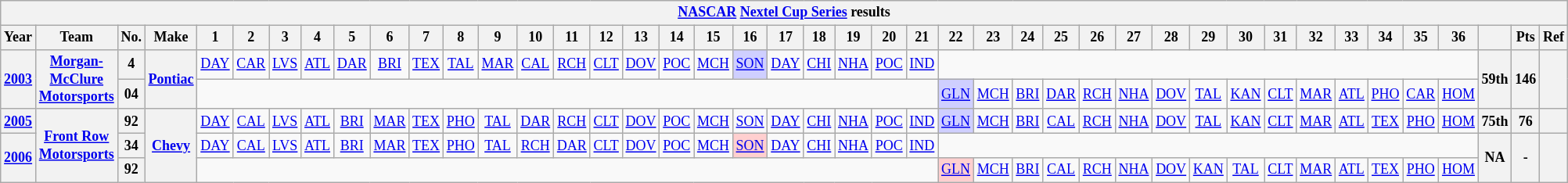<table class="wikitable" style="text-align:center; font-size:75%">
<tr>
<th colspan=45><a href='#'>NASCAR</a> <a href='#'>Nextel Cup Series</a> results</th>
</tr>
<tr>
<th>Year</th>
<th>Team</th>
<th>No.</th>
<th>Make</th>
<th>1</th>
<th>2</th>
<th>3</th>
<th>4</th>
<th>5</th>
<th>6</th>
<th>7</th>
<th>8</th>
<th>9</th>
<th>10</th>
<th>11</th>
<th>12</th>
<th>13</th>
<th>14</th>
<th>15</th>
<th>16</th>
<th>17</th>
<th>18</th>
<th>19</th>
<th>20</th>
<th>21</th>
<th>22</th>
<th>23</th>
<th>24</th>
<th>25</th>
<th>26</th>
<th>27</th>
<th>28</th>
<th>29</th>
<th>30</th>
<th>31</th>
<th>32</th>
<th>33</th>
<th>34</th>
<th>35</th>
<th>36</th>
<th></th>
<th>Pts</th>
<th>Ref</th>
</tr>
<tr>
<th rowspan=2><a href='#'>2003</a></th>
<th rowspan=2><a href='#'>Morgan-McClure Motorsports</a></th>
<th>4</th>
<th rowspan=2><a href='#'>Pontiac</a></th>
<td><a href='#'>DAY</a></td>
<td><a href='#'>CAR</a></td>
<td><a href='#'>LVS</a></td>
<td><a href='#'>ATL</a></td>
<td><a href='#'>DAR</a></td>
<td><a href='#'>BRI</a></td>
<td><a href='#'>TEX</a></td>
<td><a href='#'>TAL</a></td>
<td><a href='#'>MAR</a></td>
<td><a href='#'>CAL</a></td>
<td><a href='#'>RCH</a></td>
<td><a href='#'>CLT</a></td>
<td><a href='#'>DOV</a></td>
<td><a href='#'>POC</a></td>
<td><a href='#'>MCH</a></td>
<td style="background:#CFCFFF;"><a href='#'>SON</a><br></td>
<td><a href='#'>DAY</a></td>
<td><a href='#'>CHI</a></td>
<td><a href='#'>NHA</a></td>
<td><a href='#'>POC</a></td>
<td><a href='#'>IND</a></td>
<td colspan=15></td>
<th rowspan=2>59th</th>
<th rowspan=2>146</th>
<th rowspan=2></th>
</tr>
<tr>
<th>04</th>
<td colspan=21></td>
<td style="background:#CFCFFF;"><a href='#'>GLN</a><br></td>
<td><a href='#'>MCH</a></td>
<td><a href='#'>BRI</a></td>
<td><a href='#'>DAR</a></td>
<td><a href='#'>RCH</a></td>
<td><a href='#'>NHA</a></td>
<td><a href='#'>DOV</a></td>
<td><a href='#'>TAL</a></td>
<td><a href='#'>KAN</a></td>
<td><a href='#'>CLT</a></td>
<td><a href='#'>MAR</a></td>
<td><a href='#'>ATL</a></td>
<td><a href='#'>PHO</a></td>
<td><a href='#'>CAR</a></td>
<td><a href='#'>HOM</a></td>
</tr>
<tr>
<th><a href='#'>2005</a></th>
<th rowspan=3><a href='#'>Front Row Motorsports</a></th>
<th>92</th>
<th rowspan=3><a href='#'>Chevy</a></th>
<td><a href='#'>DAY</a></td>
<td><a href='#'>CAL</a></td>
<td><a href='#'>LVS</a></td>
<td><a href='#'>ATL</a></td>
<td><a href='#'>BRI</a></td>
<td><a href='#'>MAR</a></td>
<td><a href='#'>TEX</a></td>
<td><a href='#'>PHO</a></td>
<td><a href='#'>TAL</a></td>
<td><a href='#'>DAR</a></td>
<td><a href='#'>RCH</a></td>
<td><a href='#'>CLT</a></td>
<td><a href='#'>DOV</a></td>
<td><a href='#'>POC</a></td>
<td><a href='#'>MCH</a></td>
<td><a href='#'>SON</a></td>
<td><a href='#'>DAY</a></td>
<td><a href='#'>CHI</a></td>
<td><a href='#'>NHA</a></td>
<td><a href='#'>POC</a></td>
<td><a href='#'>IND</a></td>
<td style="background:#CFCFFF;"><a href='#'>GLN</a><br></td>
<td><a href='#'>MCH</a></td>
<td><a href='#'>BRI</a></td>
<td><a href='#'>CAL</a></td>
<td><a href='#'>RCH</a></td>
<td><a href='#'>NHA</a></td>
<td><a href='#'>DOV</a></td>
<td><a href='#'>TAL</a></td>
<td><a href='#'>KAN</a></td>
<td><a href='#'>CLT</a></td>
<td><a href='#'>MAR</a></td>
<td><a href='#'>ATL</a></td>
<td><a href='#'>TEX</a></td>
<td><a href='#'>PHO</a></td>
<td><a href='#'>HOM</a></td>
<th>75th</th>
<th>76</th>
<th></th>
</tr>
<tr>
<th rowspan=2><a href='#'>2006</a></th>
<th>34</th>
<td><a href='#'>DAY</a></td>
<td><a href='#'>CAL</a></td>
<td><a href='#'>LVS</a></td>
<td><a href='#'>ATL</a></td>
<td><a href='#'>BRI</a></td>
<td><a href='#'>MAR</a></td>
<td><a href='#'>TEX</a></td>
<td><a href='#'>PHO</a></td>
<td><a href='#'>TAL</a></td>
<td><a href='#'>RCH</a></td>
<td><a href='#'>DAR</a></td>
<td><a href='#'>CLT</a></td>
<td><a href='#'>DOV</a></td>
<td><a href='#'>POC</a></td>
<td><a href='#'>MCH</a></td>
<td style="background:#FFCFCF;"><a href='#'>SON</a><br></td>
<td><a href='#'>DAY</a></td>
<td><a href='#'>CHI</a></td>
<td><a href='#'>NHA</a></td>
<td><a href='#'>POC</a></td>
<td><a href='#'>IND</a></td>
<td colspan=15></td>
<th rowspan=2>NA</th>
<th rowspan=2>-</th>
<th rowspan=2></th>
</tr>
<tr>
<th>92</th>
<td colspan=21></td>
<td style="background:#FFCFCF;"><a href='#'>GLN</a><br></td>
<td><a href='#'>MCH</a></td>
<td><a href='#'>BRI</a></td>
<td><a href='#'>CAL</a></td>
<td><a href='#'>RCH</a></td>
<td><a href='#'>NHA</a></td>
<td><a href='#'>DOV</a></td>
<td><a href='#'>KAN</a></td>
<td><a href='#'>TAL</a></td>
<td><a href='#'>CLT</a></td>
<td><a href='#'>MAR</a></td>
<td><a href='#'>ATL</a></td>
<td><a href='#'>TEX</a></td>
<td><a href='#'>PHO</a></td>
<td><a href='#'>HOM</a></td>
</tr>
</table>
